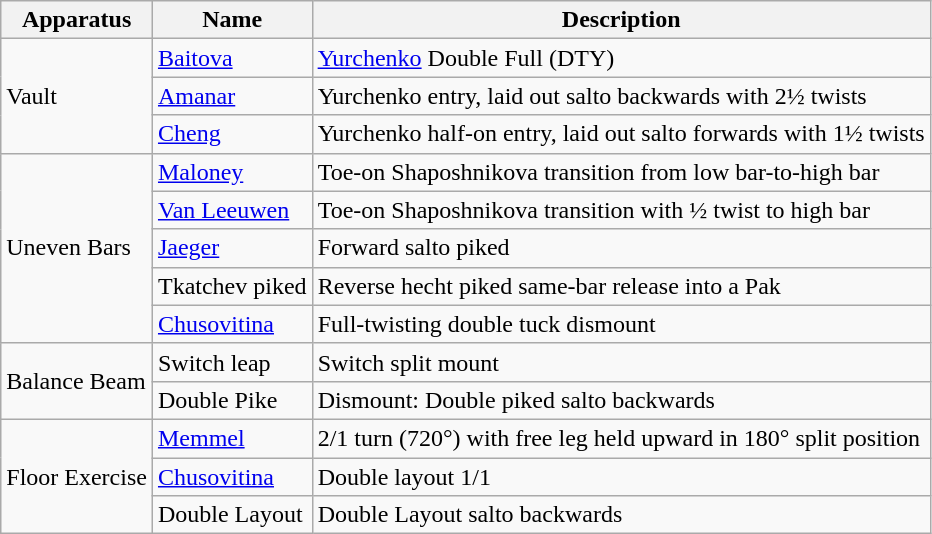<table class="wikitable">
<tr>
<th>Apparatus</th>
<th>Name</th>
<th>Description</th>
</tr>
<tr>
<td rowspan="3">Vault</td>
<td><a href='#'>Baitova</a></td>
<td><a href='#'>Yurchenko</a> Double Full (DTY)</td>
</tr>
<tr>
<td><a href='#'>Amanar</a></td>
<td>Yurchenko entry, laid out salto backwards with 2½ twists</td>
</tr>
<tr>
<td><a href='#'>Cheng</a></td>
<td>Yurchenko half-on entry, laid out salto forwards with 1½ twists</td>
</tr>
<tr>
<td rowspan="5">Uneven Bars</td>
<td><a href='#'>Maloney</a></td>
<td>Toe-on Shaposhnikova transition from low bar-to-high bar</td>
</tr>
<tr>
<td><a href='#'>Van Leeuwen</a></td>
<td>Toe-on Shaposhnikova transition with ½ twist to high bar</td>
</tr>
<tr>
<td><a href='#'>Jaeger</a></td>
<td>Forward salto piked</td>
</tr>
<tr>
<td>Tkatchev piked</td>
<td>Reverse hecht piked same-bar release into a Pak</td>
</tr>
<tr>
<td><a href='#'>Chusovitina</a></td>
<td>Full-twisting double tuck dismount</td>
</tr>
<tr>
<td rowspan="2">Balance Beam</td>
<td>Switch leap</td>
<td>Switch split mount</td>
</tr>
<tr>
<td>Double Pike</td>
<td>Dismount: Double piked salto backwards</td>
</tr>
<tr>
<td rowspan="3">Floor Exercise</td>
<td><a href='#'>Memmel</a></td>
<td>2/1 turn (720°) with free leg held upward in 180° split position</td>
</tr>
<tr>
<td><a href='#'>Chusovitina</a></td>
<td>Double layout 1/1</td>
</tr>
<tr>
<td>Double Layout</td>
<td>Double Layout salto backwards</td>
</tr>
</table>
